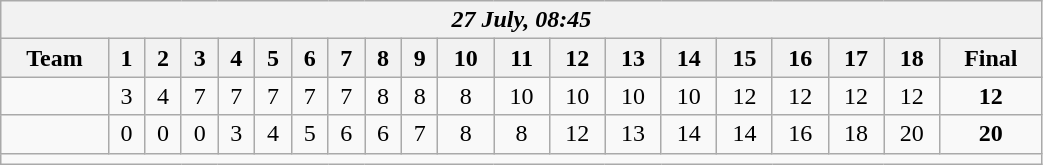<table class=wikitable style="text-align:center; width: 55%">
<tr>
<th colspan=20><em>27 July, 08:45</em></th>
</tr>
<tr>
<th>Team</th>
<th>1</th>
<th>2</th>
<th>3</th>
<th>4</th>
<th>5</th>
<th>6</th>
<th>7</th>
<th>8</th>
<th>9</th>
<th>10</th>
<th>11</th>
<th>12</th>
<th>13</th>
<th>14</th>
<th>15</th>
<th>16</th>
<th>17</th>
<th>18</th>
<th>Final</th>
</tr>
<tr>
<td align=left></td>
<td>3</td>
<td>4</td>
<td>7</td>
<td>7</td>
<td>7</td>
<td>7</td>
<td>7</td>
<td>8</td>
<td>8</td>
<td>8</td>
<td>10</td>
<td>10</td>
<td>10</td>
<td>10</td>
<td>12</td>
<td>12</td>
<td>12</td>
<td>12</td>
<td><strong>12</strong></td>
</tr>
<tr>
<td align=left><strong></strong></td>
<td>0</td>
<td>0</td>
<td>0</td>
<td>3</td>
<td>4</td>
<td>5</td>
<td>6</td>
<td>6</td>
<td>7</td>
<td>8</td>
<td>8</td>
<td>12</td>
<td>13</td>
<td>14</td>
<td>14</td>
<td>16</td>
<td>18</td>
<td>20</td>
<td><strong>20</strong></td>
</tr>
<tr>
<td colspan=20></td>
</tr>
</table>
